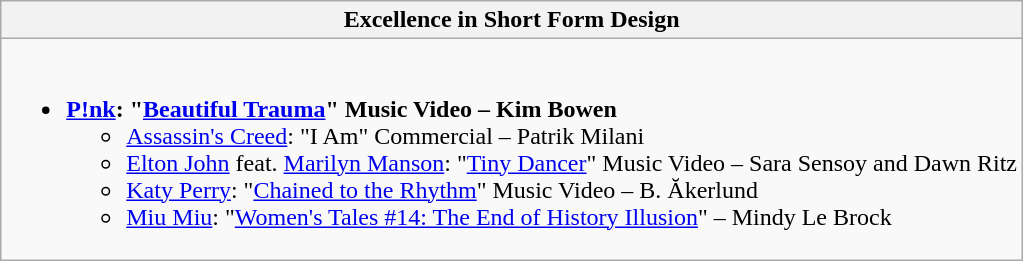<table class=wikitable style="width=100%">
<tr>
<th>Excellence in Short Form Design</th>
</tr>
<tr>
<td valign="top"><br><ul><li><strong><a href='#'>P!nk</a>: "<a href='#'>Beautiful Trauma</a>" Music Video – Kim Bowen</strong><ul><li><a href='#'>Assassin's Creed</a>: "I Am" Commercial – Patrik Milani</li><li><a href='#'>Elton John</a> feat. <a href='#'>Marilyn Manson</a>: "<a href='#'>Tiny Dancer</a>" Music Video – Sara Sensoy and Dawn Ritz</li><li><a href='#'>Katy Perry</a>: "<a href='#'>Chained to the Rhythm</a>" Music Video – B. Ăkerlund</li><li><a href='#'>Miu Miu</a>: "<a href='#'>Women's Tales #14: The End of History Illusion</a>" – Mindy Le Brock</li></ul></li></ul></td>
</tr>
</table>
